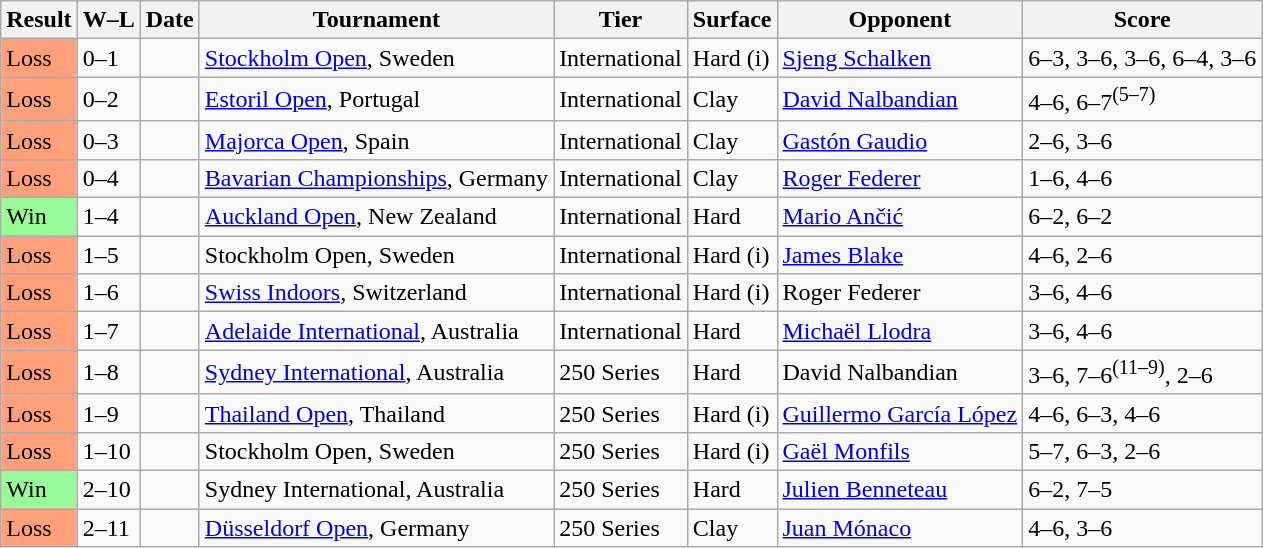<table class="sortable wikitable">
<tr>
<th>Result</th>
<th class="unsortable">W–L</th>
<th>Date</th>
<th>Tournament</th>
<th>Tier</th>
<th>Surface</th>
<th>Opponent</th>
<th class="unsortable">Score</th>
</tr>
<tr>
<td style="background:#ffa07a;">Loss</td>
<td>0–1</td>
<td><a href='#'></a></td>
<td><a href='#'>Stockholm Open</a>, Sweden</td>
<td>International</td>
<td>Hard (i)</td>
<td> <a href='#'>Sjeng Schalken</a></td>
<td>6–3, 3–6, 3–6, 6–4, 3–6</td>
</tr>
<tr>
<td style="background:#ffa07a;">Loss</td>
<td>0–2</td>
<td><a href='#'></a></td>
<td><a href='#'>Estoril Open</a>, Portugal</td>
<td>International</td>
<td>Clay</td>
<td> <a href='#'>David Nalbandian</a></td>
<td>4–6, 6–7<sup>(5–7)</sup></td>
</tr>
<tr>
<td style="background:#ffa07a;">Loss</td>
<td>0–3</td>
<td><a href='#'></a></td>
<td><a href='#'>Majorca Open</a>, Spain</td>
<td>International</td>
<td>Clay</td>
<td> <a href='#'>Gastón Gaudio</a></td>
<td>2–6, 3–6</td>
</tr>
<tr>
<td style="background:#ffa07a;">Loss</td>
<td>0–4</td>
<td><a href='#'></a></td>
<td><a href='#'>Bavarian Championships</a>, Germany</td>
<td>International</td>
<td>Clay</td>
<td> <a href='#'>Roger Federer</a></td>
<td>1–6, 4–6</td>
</tr>
<tr>
<td style="background:#98fb98;">Win</td>
<td>1–4</td>
<td><a href='#'></a></td>
<td><a href='#'>Auckland Open</a>, New Zealand</td>
<td>International</td>
<td>Hard</td>
<td> <a href='#'>Mario Ančić</a></td>
<td>6–2, 6–2</td>
</tr>
<tr>
<td style="background:#ffa07a;">Loss</td>
<td>1–5</td>
<td><a href='#'></a></td>
<td>Stockholm Open, Sweden</td>
<td>International</td>
<td>Hard (i)</td>
<td> <a href='#'>James Blake</a></td>
<td>4–6, 2–6</td>
</tr>
<tr>
<td style="background:#ffa07a;">Loss</td>
<td>1–6</td>
<td><a href='#'></a></td>
<td><a href='#'>Swiss Indoors</a>, Switzerland</td>
<td>International</td>
<td>Hard (i)</td>
<td> Roger Federer</td>
<td>3–6, 4–6</td>
</tr>
<tr>
<td style="background:#ffa07a;">Loss</td>
<td>1–7</td>
<td><a href='#'></a></td>
<td><a href='#'>Adelaide International</a>, Australia</td>
<td>International</td>
<td>Hard</td>
<td> <a href='#'>Michaël Llodra</a></td>
<td>3–6, 4–6</td>
</tr>
<tr>
<td style="background:#ffa07a;">Loss</td>
<td>1–8</td>
<td><a href='#'></a></td>
<td><a href='#'>Sydney International</a>, Australia</td>
<td>250 Series</td>
<td>Hard</td>
<td> David Nalbandian</td>
<td>3–6, 7–6<sup>(11–9)</sup>, 2–6</td>
</tr>
<tr>
<td style="background:#ffa07a;">Loss</td>
<td>1–9</td>
<td><a href='#'></a></td>
<td><a href='#'>Thailand Open</a>, Thailand</td>
<td>250 Series</td>
<td>Hard (i)</td>
<td> <a href='#'>Guillermo García López</a></td>
<td>4–6, 6–3, 4–6</td>
</tr>
<tr>
<td style="background:#ffa07a;">Loss</td>
<td>1–10</td>
<td><a href='#'></a></td>
<td>Stockholm Open, Sweden</td>
<td>250 Series</td>
<td>Hard (i)</td>
<td> <a href='#'>Gaël Monfils</a></td>
<td>5–7, 6–3, 2–6</td>
</tr>
<tr>
<td style="background:#98fb98;">Win</td>
<td>2–10</td>
<td><a href='#'></a></td>
<td>Sydney International, Australia</td>
<td>250 Series</td>
<td>Hard</td>
<td> <a href='#'>Julien Benneteau</a></td>
<td>6–2, 7–5</td>
</tr>
<tr>
<td style="background:#ffa07a;">Loss</td>
<td>2–11</td>
<td><a href='#'></a></td>
<td><a href='#'>Düsseldorf Open</a>, Germany</td>
<td>250 Series</td>
<td>Clay</td>
<td> <a href='#'>Juan Mónaco</a></td>
<td>4–6, 3–6</td>
</tr>
</table>
